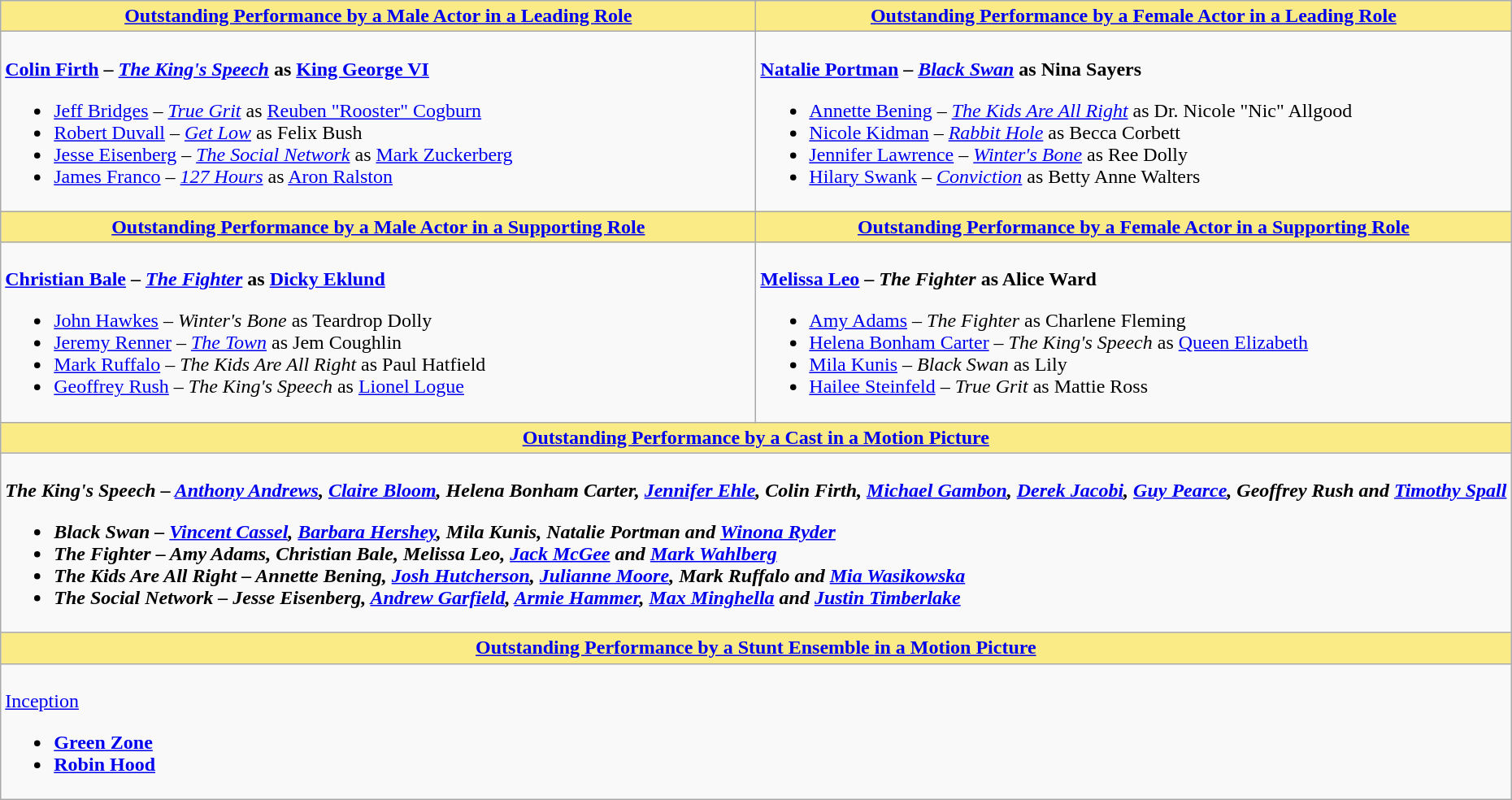<table class=wikitable style="width="100%">
<tr>
<th style="background:#faeb86; width:50%;"><a href='#'>Outstanding Performance by a Male Actor in a Leading Role</a></th>
<th style="background:#faeb86; width:50%;"><a href='#'>Outstanding Performance by a Female Actor in a Leading Role</a></th>
</tr>
<tr>
<td valign="top"><br><strong><a href='#'>Colin Firth</a> – <em><a href='#'>The King's Speech</a></em> as <a href='#'>King George VI</a></strong><ul><li><a href='#'>Jeff Bridges</a> – <em><a href='#'>True Grit</a></em> as <a href='#'>Reuben "Rooster" Cogburn</a></li><li><a href='#'>Robert Duvall</a> – <em><a href='#'>Get Low</a></em> as Felix Bush</li><li><a href='#'>Jesse Eisenberg</a> – <em><a href='#'>The Social Network</a></em> as <a href='#'>Mark Zuckerberg</a></li><li><a href='#'>James Franco</a> – <em><a href='#'>127 Hours</a></em> as <a href='#'>Aron Ralston</a></li></ul></td>
<td valign="top"><br><strong><a href='#'>Natalie Portman</a> – <em><a href='#'>Black Swan</a></em> as Nina Sayers</strong><ul><li><a href='#'>Annette Bening</a> – <em><a href='#'>The Kids Are All Right</a></em> as Dr. Nicole "Nic" Allgood</li><li><a href='#'>Nicole Kidman</a> – <em><a href='#'>Rabbit Hole</a></em> as Becca Corbett</li><li><a href='#'>Jennifer Lawrence</a> – <em><a href='#'>Winter's Bone</a></em> as Ree Dolly</li><li><a href='#'>Hilary Swank</a> – <em><a href='#'>Conviction</a></em> as Betty Anne Walters</li></ul></td>
</tr>
<tr>
<th style="background:#FAEB86;"><a href='#'>Outstanding Performance by a Male Actor in a Supporting Role</a></th>
<th style="background:#FAEB86;"><a href='#'>Outstanding Performance by a Female Actor in a Supporting Role</a></th>
</tr>
<tr>
<td valign="top"><br><strong><a href='#'>Christian Bale</a> – <em><a href='#'>The Fighter</a></em> as <a href='#'>Dicky Eklund</a></strong><ul><li><a href='#'>John Hawkes</a> – <em>Winter's Bone</em> as Teardrop Dolly</li><li><a href='#'>Jeremy Renner</a> – <em><a href='#'>The Town</a></em> as Jem Coughlin</li><li><a href='#'>Mark Ruffalo</a> – <em>The Kids Are All Right</em> as Paul Hatfield</li><li><a href='#'>Geoffrey Rush</a> – <em>The King's Speech</em> as <a href='#'>Lionel Logue</a></li></ul></td>
<td valign="top"><br><strong><a href='#'>Melissa Leo</a> – <em>The Fighter</em> as Alice Ward</strong><ul><li><a href='#'>Amy Adams</a> – <em>The Fighter</em> as Charlene Fleming</li><li><a href='#'>Helena Bonham Carter</a> – <em>The King's Speech</em> as <a href='#'>Queen Elizabeth</a></li><li><a href='#'>Mila Kunis</a> – <em>Black Swan</em> as Lily</li><li><a href='#'>Hailee Steinfeld</a> – <em>True Grit</em> as Mattie Ross</li></ul></td>
</tr>
<tr>
<th colspan="2" style="background:#FAEB86;"><a href='#'>Outstanding Performance by a Cast in a Motion Picture</a></th>
</tr>
<tr>
<td colspan="2" style="vertical-align:top;"><br><strong><em>The King's Speech<em> – <a href='#'>Anthony Andrews</a>, <a href='#'>Claire Bloom</a>, Helena Bonham Carter, <a href='#'>Jennifer Ehle</a>, Colin Firth, <a href='#'>Michael Gambon</a>, <a href='#'>Derek Jacobi</a>, <a href='#'>Guy Pearce</a>, Geoffrey Rush and <a href='#'>Timothy Spall</a><strong><ul><li></em>Black Swan<em> – <a href='#'>Vincent Cassel</a>, <a href='#'>Barbara Hershey</a>, Mila Kunis, Natalie Portman and <a href='#'>Winona Ryder</a></li><li></em>The Fighter<em> – Amy Adams, Christian Bale, Melissa Leo, <a href='#'>Jack McGee</a> and <a href='#'>Mark Wahlberg</a></li><li></em>The Kids Are All Right<em> – Annette Bening, <a href='#'>Josh Hutcherson</a>, <a href='#'>Julianne Moore</a>, Mark Ruffalo and <a href='#'>Mia Wasikowska</a></li><li></em>The Social Network<em> – Jesse Eisenberg, <a href='#'>Andrew Garfield</a>, <a href='#'>Armie Hammer</a>, <a href='#'>Max Minghella</a> and <a href='#'>Justin Timberlake</a></li></ul></td>
</tr>
<tr>
<th colspan="2" style="background:#FAEB86"><a href='#'>Outstanding Performance by a Stunt Ensemble in a Motion Picture</a></th>
</tr>
<tr>
<td colspan="2" style="vertical-align:top;"><br></em></strong><a href='#'>Inception</a><strong><em><ul><li></em><a href='#'>Green Zone</a><em></li><li></em><a href='#'>Robin Hood</a><em></li></ul></td>
</tr>
</table>
